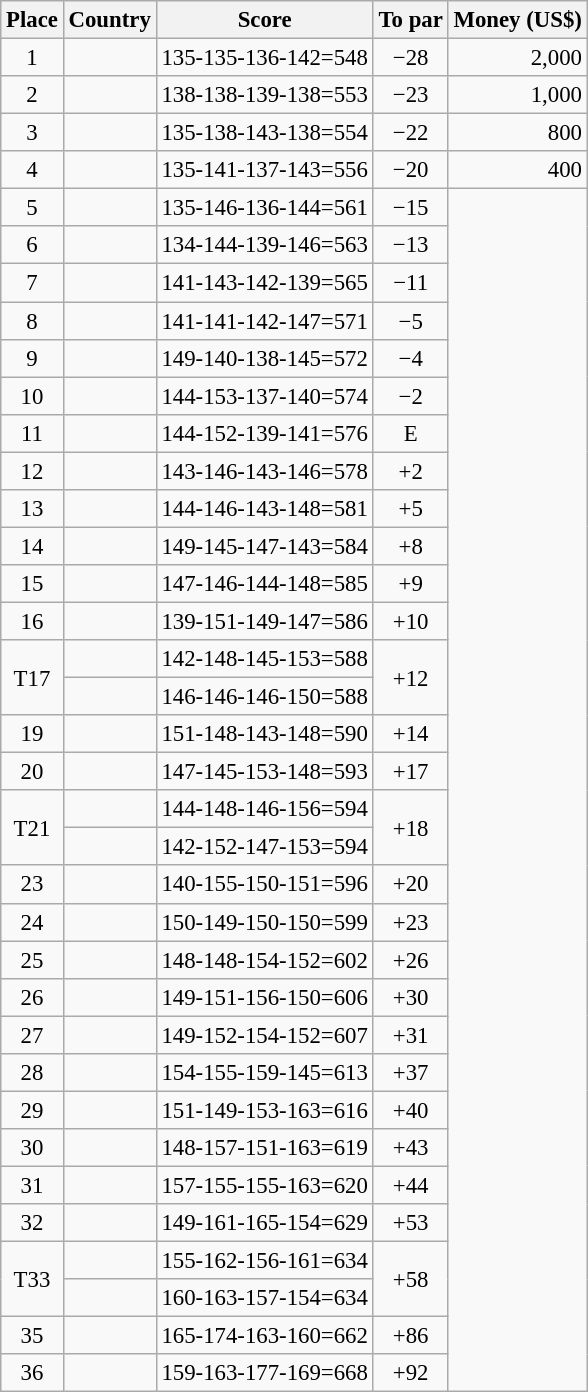<table class="wikitable" style="font-size:95%;">
<tr>
<th>Place</th>
<th>Country</th>
<th>Score</th>
<th>To par</th>
<th>Money (US$)</th>
</tr>
<tr>
<td align=center>1</td>
<td></td>
<td>135-135-136-142=548</td>
<td align=center>−28</td>
<td align=right>2,000</td>
</tr>
<tr>
<td align=center>2</td>
<td></td>
<td>138-138-139-138=553</td>
<td align=center>−23</td>
<td align=right>1,000</td>
</tr>
<tr>
<td align=center>3</td>
<td></td>
<td>135-138-143-138=554</td>
<td align=center>−22</td>
<td align=right>800</td>
</tr>
<tr>
<td align=center>4</td>
<td></td>
<td>135-141-137-143=556</td>
<td align=center>−20</td>
<td align=right>400</td>
</tr>
<tr>
<td align=center>5</td>
<td></td>
<td>135-146-136-144=561</td>
<td align=center>−15</td>
<td rowspan=32></td>
</tr>
<tr>
<td align=center>6</td>
<td></td>
<td>134-144-139-146=563</td>
<td align=center>−13</td>
</tr>
<tr>
<td align=center>7</td>
<td></td>
<td>141-143-142-139=565</td>
<td align=center>−11</td>
</tr>
<tr>
<td align=center>8</td>
<td></td>
<td>141-141-142-147=571</td>
<td align=center>−5</td>
</tr>
<tr>
<td align=center>9</td>
<td></td>
<td>149-140-138-145=572</td>
<td align=center>−4</td>
</tr>
<tr>
<td align=center>10</td>
<td></td>
<td>144-153-137-140=574</td>
<td align=center>−2</td>
</tr>
<tr>
<td align=center>11</td>
<td></td>
<td>144-152-139-141=576</td>
<td align=center>E</td>
</tr>
<tr>
<td align=center>12</td>
<td></td>
<td>143-146-143-146=578</td>
<td align=center>+2</td>
</tr>
<tr>
<td align=center>13</td>
<td></td>
<td>144-146-143-148=581</td>
<td align=center>+5</td>
</tr>
<tr>
<td align=center>14</td>
<td></td>
<td>149-145-147-143=584</td>
<td align=center>+8</td>
</tr>
<tr>
<td align=center>15</td>
<td></td>
<td>147-146-144-148=585</td>
<td align=center>+9</td>
</tr>
<tr>
<td align=center>16</td>
<td></td>
<td>139-151-149-147=586</td>
<td align=center>+10</td>
</tr>
<tr>
<td align=center rowspan=2>T17</td>
<td></td>
<td>142-148-145-153=588</td>
<td align=center rowspan=2>+12</td>
</tr>
<tr>
<td></td>
<td>146-146-146-150=588</td>
</tr>
<tr>
<td align=center>19</td>
<td></td>
<td>151-148-143-148=590</td>
<td align=center>+14</td>
</tr>
<tr>
<td align=center>20</td>
<td></td>
<td>147-145-153-148=593</td>
<td align=center>+17</td>
</tr>
<tr>
<td align=center rowspan=2>T21</td>
<td></td>
<td>144-148-146-156=594</td>
<td align=center rowspan=2>+18</td>
</tr>
<tr>
<td></td>
<td>142-152-147-153=594</td>
</tr>
<tr>
<td align=center>23</td>
<td></td>
<td>140-155-150-151=596</td>
<td align=center>+20</td>
</tr>
<tr>
<td align=center>24</td>
<td></td>
<td>150-149-150-150=599</td>
<td align=center>+23</td>
</tr>
<tr>
<td align=center>25</td>
<td></td>
<td>148-148-154-152=602</td>
<td align=center>+26</td>
</tr>
<tr>
<td align=center>26</td>
<td></td>
<td>149-151-156-150=606</td>
<td align=center>+30</td>
</tr>
<tr>
<td align=center>27</td>
<td></td>
<td>149-152-154-152=607</td>
<td align=center>+31</td>
</tr>
<tr>
<td align=center>28</td>
<td></td>
<td>154-155-159-145=613</td>
<td align=center>+37</td>
</tr>
<tr>
<td align=center>29</td>
<td></td>
<td>151-149-153-163=616</td>
<td align=center>+40</td>
</tr>
<tr>
<td align=center>30</td>
<td></td>
<td>148-157-151-163=619</td>
<td align=center>+43</td>
</tr>
<tr>
<td align=center>31</td>
<td></td>
<td>157-155-155-163=620</td>
<td align=center>+44</td>
</tr>
<tr>
<td align=center>32</td>
<td></td>
<td>149-161-165-154=629</td>
<td align=center>+53</td>
</tr>
<tr>
<td align=center rowspan=2>T33</td>
<td></td>
<td>155-162-156-161=634</td>
<td align=center rowspan=2>+58</td>
</tr>
<tr>
<td></td>
<td>160-163-157-154=634</td>
</tr>
<tr>
<td align=center>35</td>
<td></td>
<td>165-174-163-160=662</td>
<td align=center>+86</td>
</tr>
<tr>
<td align=center>36</td>
<td></td>
<td>159-163-177-169=668</td>
<td align=center>+92</td>
</tr>
</table>
